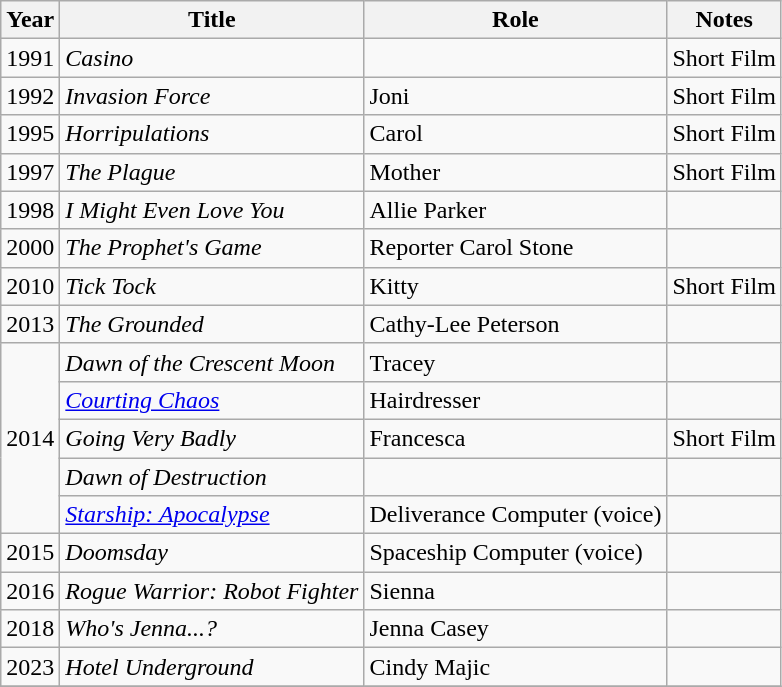<table class="wikitable sortable">
<tr>
<th>Year</th>
<th>Title</th>
<th>Role</th>
<th>Notes</th>
</tr>
<tr>
<td>1991</td>
<td><em>Casino</em></td>
<td></td>
<td>Short Film</td>
</tr>
<tr>
<td>1992</td>
<td><em>Invasion Force</em></td>
<td>Joni</td>
<td>Short Film</td>
</tr>
<tr>
<td>1995</td>
<td><em>Horripulations</em></td>
<td>Carol</td>
<td>Short Film</td>
</tr>
<tr>
<td>1997</td>
<td><em>The Plague</em></td>
<td>Mother</td>
<td>Short Film</td>
</tr>
<tr>
<td>1998</td>
<td><em>I Might Even Love You</em></td>
<td>Allie Parker</td>
<td></td>
</tr>
<tr>
<td>2000</td>
<td><em>The Prophet's Game</em></td>
<td>Reporter Carol Stone</td>
<td></td>
</tr>
<tr>
<td>2010</td>
<td><em>Tick Tock</em></td>
<td>Kitty</td>
<td>Short Film</td>
</tr>
<tr>
<td>2013</td>
<td><em>The Grounded</em></td>
<td>Cathy-Lee Peterson</td>
<td></td>
</tr>
<tr>
<td rowspan="5">2014</td>
<td><em>Dawn of the Crescent Moon</em></td>
<td>Tracey</td>
<td></td>
</tr>
<tr>
<td><em><a href='#'>Courting Chaos</a></em></td>
<td>Hairdresser</td>
<td></td>
</tr>
<tr>
<td><em>Going Very Badly</em></td>
<td>Francesca</td>
<td>Short Film</td>
</tr>
<tr>
<td><em>Dawn of Destruction</em></td>
<td></td>
<td></td>
</tr>
<tr>
<td><em><a href='#'>Starship: Apocalypse</a></em></td>
<td>Deliverance Computer (voice)</td>
<td></td>
</tr>
<tr>
<td>2015</td>
<td><em>Doomsday</em></td>
<td>Spaceship Computer (voice)</td>
<td></td>
</tr>
<tr>
<td>2016</td>
<td><em>Rogue Warrior: Robot Fighter</em></td>
<td>Sienna</td>
<td></td>
</tr>
<tr>
<td>2018</td>
<td><em>Who's Jenna...?</em></td>
<td>Jenna Casey</td>
<td></td>
</tr>
<tr>
<td>2023</td>
<td><em>Hotel Underground</em></td>
<td>Cindy Majic</td>
<td></td>
</tr>
<tr>
</tr>
</table>
